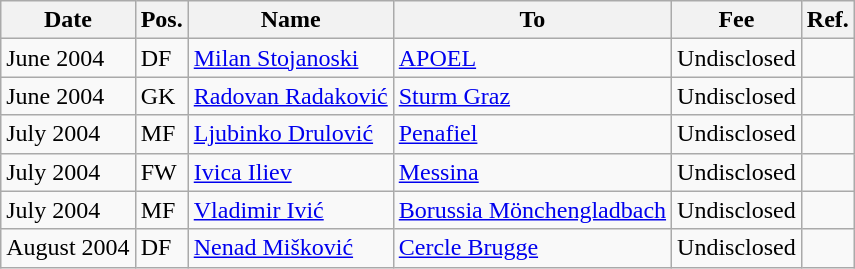<table class="wikitable">
<tr>
<th>Date</th>
<th>Pos.</th>
<th>Name</th>
<th>To</th>
<th>Fee</th>
<th>Ref.</th>
</tr>
<tr>
<td>June 2004</td>
<td>DF</td>
<td> <a href='#'>Milan Stojanoski</a></td>
<td> <a href='#'>APOEL</a></td>
<td>Undisclosed</td>
<td></td>
</tr>
<tr>
<td>June 2004</td>
<td>GK</td>
<td> <a href='#'>Radovan Radaković</a></td>
<td> <a href='#'>Sturm Graz</a></td>
<td>Undisclosed</td>
<td></td>
</tr>
<tr>
<td>July 2004</td>
<td>MF</td>
<td> <a href='#'>Ljubinko Drulović</a></td>
<td> <a href='#'>Penafiel</a></td>
<td>Undisclosed</td>
<td></td>
</tr>
<tr>
<td>July 2004</td>
<td>FW</td>
<td> <a href='#'>Ivica Iliev</a></td>
<td> <a href='#'>Messina</a></td>
<td>Undisclosed</td>
<td></td>
</tr>
<tr>
<td>July 2004</td>
<td>MF</td>
<td> <a href='#'>Vladimir Ivić</a></td>
<td> <a href='#'>Borussia Mönchengladbach</a></td>
<td>Undisclosed</td>
<td></td>
</tr>
<tr>
<td>August 2004</td>
<td>DF</td>
<td> <a href='#'>Nenad Mišković</a></td>
<td> <a href='#'>Cercle Brugge</a></td>
<td>Undisclosed</td>
<td></td>
</tr>
</table>
